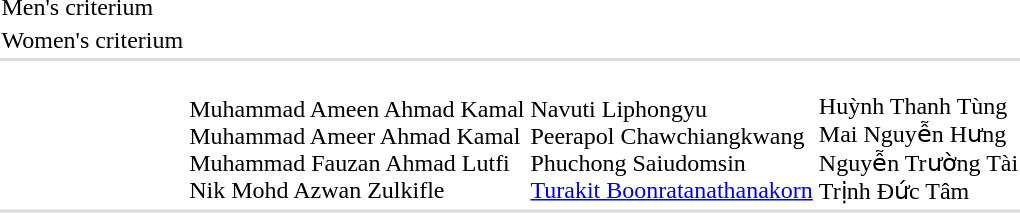<table>
<tr>
<td>Men's criterium<br></td>
<td></td>
<td></td>
<td nowrap=true></td>
</tr>
<tr>
<td>Women's criterium<br></td>
<td></td>
<td></td>
<td></td>
</tr>
<tr bgcolor=#DDDDDD>
<td colspan=7></td>
</tr>
<tr>
<td><br></td>
<td nowrap=true><br>Muhammad Ameen Ahmad Kamal<br>Muhammad Ameer Ahmad Kamal<br>Muhammad Fauzan Ahmad Lutfi<br>Nik Mohd Azwan Zulkifle</td>
<td nowrap=true><br>Navuti Liphongyu<br>Peerapol Chawchiangkwang<br>Phuchong Saiudomsin<br><a href='#'>Turakit Boonratanathanakorn</a></td>
<td><br>Huỳnh Thanh Tùng<br>Mai Nguyễn Hưng<br>Nguyễn Trường Tài<br>Trịnh Đức Tâm</td>
</tr>
<tr bgcolor=#DDDDDD>
<td colspan=7></td>
</tr>
<tr>
<td><br></td>
<td></td>
<td></td>
<td></td>
</tr>
<tr>
<td><br></td>
<td></td>
<td></td>
<td></td>
</tr>
</table>
